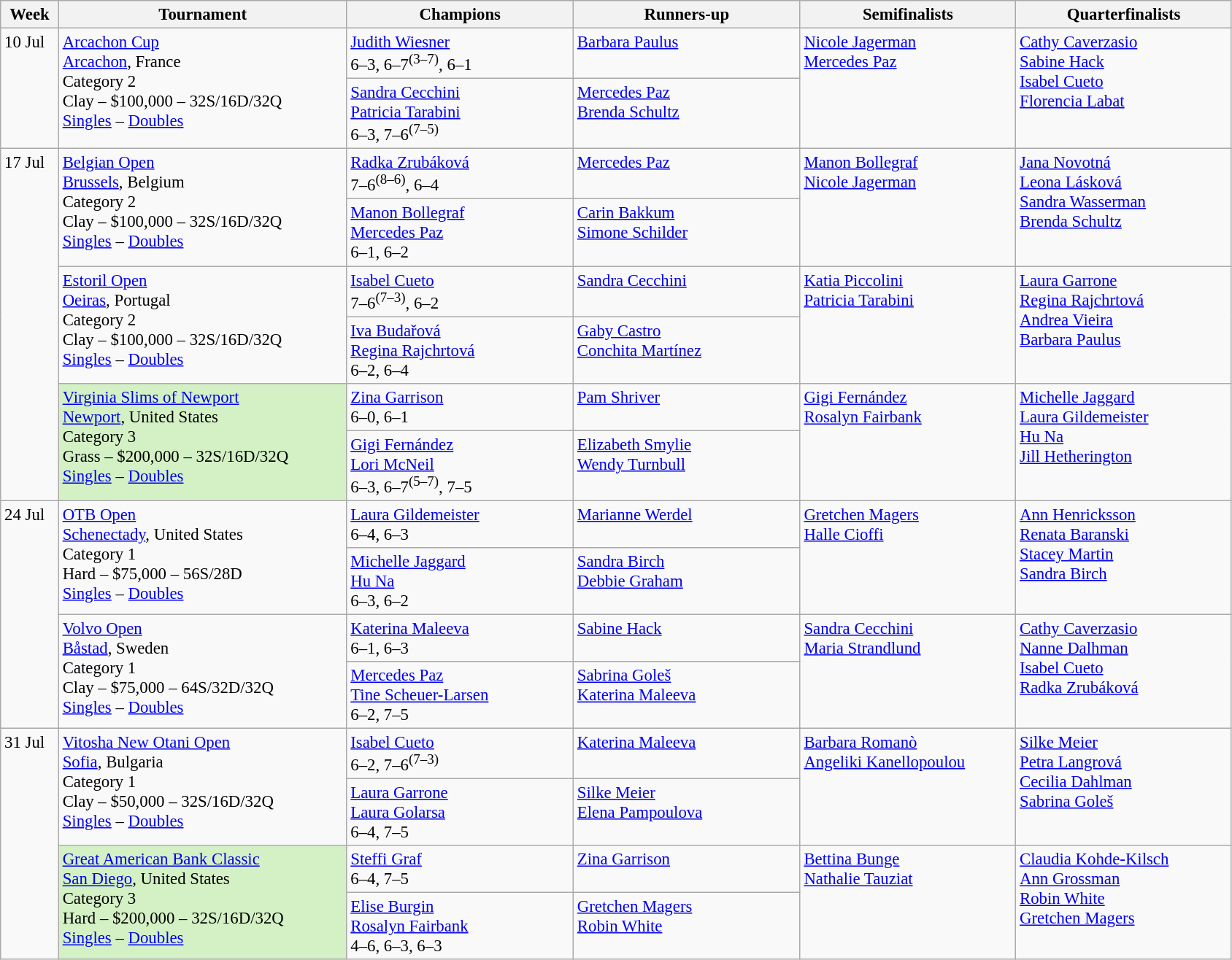<table class=wikitable style=font-size:95%>
<tr>
<th style="width:46px;">Week</th>
<th style="width:256px;">Tournament</th>
<th style="width:200px;">Champions</th>
<th style="width:200px;">Runners-up</th>
<th style="width:190px;">Semifinalists</th>
<th style="width:190px;">Quarterfinalists</th>
</tr>
<tr valign="top">
<td rowspan=2>10 Jul</td>
<td rowspan=2><a href='#'>Arcachon Cup</a><br><a href='#'>Arcachon</a>, France<br>Category 2  <br>Clay – $100,000 – 32S/16D/32Q <br><a href='#'>Singles</a> – <a href='#'>Doubles</a></td>
<td> <a href='#'>Judith Wiesner</a><br>6–3, 6–7<sup>(3–7)</sup>, 6–1</td>
<td> <a href='#'>Barbara Paulus</a></td>
<td rowspan=2> <a href='#'>Nicole Jagerman</a><br> <a href='#'>Mercedes Paz</a></td>
<td rowspan=2> <a href='#'>Cathy Caverzasio</a><br> <a href='#'>Sabine Hack</a><br> <a href='#'>Isabel Cueto</a><br> <a href='#'>Florencia Labat</a></td>
</tr>
<tr valign="top">
<td> <a href='#'>Sandra Cecchini</a><br> <a href='#'>Patricia Tarabini</a><br>6–3, 7–6<sup>(7–5)</sup></td>
<td> <a href='#'>Mercedes Paz</a><br> <a href='#'>Brenda Schultz</a></td>
</tr>
<tr valign="top">
<td rowspan=6>17 Jul</td>
<td rowspan=2><a href='#'>Belgian Open</a><br><a href='#'>Brussels</a>, Belgium<br>Category 2  <br>Clay – $100,000 – 32S/16D/32Q <br><a href='#'>Singles</a> – <a href='#'>Doubles</a></td>
<td> <a href='#'>Radka Zrubáková</a><br>7–6<sup>(8–6)</sup>, 6–4</td>
<td> <a href='#'>Mercedes Paz</a></td>
<td rowspan=2> <a href='#'>Manon Bollegraf</a><br> <a href='#'>Nicole Jagerman</a></td>
<td rowspan=2> <a href='#'>Jana Novotná</a><br> <a href='#'>Leona Lásková</a><br> <a href='#'>Sandra Wasserman</a><br> <a href='#'>Brenda Schultz</a></td>
</tr>
<tr valign="top">
<td> <a href='#'>Manon Bollegraf</a><br> <a href='#'>Mercedes Paz</a><br>6–1, 6–2</td>
<td> <a href='#'>Carin Bakkum</a><br> <a href='#'>Simone Schilder</a></td>
</tr>
<tr valign="top">
<td rowspan=2><a href='#'>Estoril Open</a><br><a href='#'>Oeiras</a>, Portugal<br>Category 2 <br>Clay – $100,000 – 32S/16D/32Q <br><a href='#'>Singles</a> – <a href='#'>Doubles</a></td>
<td> <a href='#'>Isabel Cueto</a><br>7–6<sup>(7–3)</sup>, 6–2</td>
<td> <a href='#'>Sandra Cecchini</a></td>
<td rowspan=2> <a href='#'>Katia Piccolini</a><br> <a href='#'>Patricia Tarabini</a></td>
<td rowspan=2> <a href='#'>Laura Garrone</a><br> <a href='#'>Regina Rajchrtová</a><br> <a href='#'>Andrea Vieira</a><br> <a href='#'>Barbara Paulus</a></td>
</tr>
<tr valign="top">
<td> <a href='#'>Iva Budařová</a><br> <a href='#'>Regina Rajchrtová</a><br>6–2, 6–4</td>
<td> <a href='#'>Gaby Castro</a><br> <a href='#'>Conchita Martínez</a></td>
</tr>
<tr valign="top">
<td rowspan=2 style="background:#D4F1C5;"><a href='#'>Virginia Slims of Newport</a><br><a href='#'>Newport</a>, United States<br>Category 3  <br>Grass – $200,000 – 32S/16D/32Q <br><a href='#'>Singles</a> – <a href='#'>Doubles</a></td>
<td> <a href='#'>Zina Garrison</a><br>6–0, 6–1</td>
<td> <a href='#'>Pam Shriver</a></td>
<td rowspan=2> <a href='#'>Gigi Fernández</a><br> <a href='#'>Rosalyn Fairbank</a></td>
<td rowspan=2> <a href='#'>Michelle Jaggard</a><br> <a href='#'>Laura Gildemeister</a><br> <a href='#'>Hu Na</a><br> <a href='#'>Jill Hetherington</a></td>
</tr>
<tr valign="top">
<td> <a href='#'>Gigi Fernández</a><br> <a href='#'>Lori McNeil</a><br>6–3, 6–7<sup>(5–7)</sup>, 7–5</td>
<td> <a href='#'>Elizabeth Smylie</a><br> <a href='#'>Wendy Turnbull</a></td>
</tr>
<tr valign="top">
<td rowspan=4>24 Jul</td>
<td rowspan=2><a href='#'>OTB Open</a><br><a href='#'>Schenectady</a>, United States<br>Category 1  <br>Hard – $75,000 – 56S/28D <br><a href='#'>Singles</a> – <a href='#'>Doubles</a></td>
<td> <a href='#'>Laura Gildemeister</a><br>6–4, 6–3</td>
<td> <a href='#'>Marianne Werdel</a></td>
<td rowspan=2> <a href='#'>Gretchen Magers</a><br> <a href='#'>Halle Cioffi</a></td>
<td rowspan=2> <a href='#'>Ann Henricksson</a><br> <a href='#'>Renata Baranski</a><br> <a href='#'>Stacey Martin</a><br> <a href='#'>Sandra Birch</a></td>
</tr>
<tr valign="top">
<td> <a href='#'>Michelle Jaggard</a><br> <a href='#'>Hu Na</a><br>6–3, 6–2</td>
<td> <a href='#'>Sandra Birch</a><br> <a href='#'>Debbie Graham</a></td>
</tr>
<tr valign="top">
<td rowspan=2><a href='#'>Volvo Open</a><br><a href='#'>Båstad</a>, Sweden<br>Category 1  <br>Clay – $75,000 – 64S/32D/32Q <br><a href='#'>Singles</a> – <a href='#'>Doubles</a></td>
<td> <a href='#'>Katerina Maleeva</a><br>6–1, 6–3</td>
<td> <a href='#'>Sabine Hack</a></td>
<td rowspan=2> <a href='#'>Sandra Cecchini</a><br> <a href='#'>Maria Strandlund</a></td>
<td rowspan=2> <a href='#'>Cathy Caverzasio</a><br> <a href='#'>Nanne Dalhman</a><br> <a href='#'>Isabel Cueto</a><br> <a href='#'>Radka Zrubáková</a></td>
</tr>
<tr valign="top">
<td> <a href='#'>Mercedes Paz</a><br> <a href='#'>Tine Scheuer-Larsen</a><br>6–2, 7–5</td>
<td> <a href='#'>Sabrina Goleš</a><br> <a href='#'>Katerina Maleeva</a></td>
</tr>
<tr valign="top">
<td rowspan=4>31 Jul</td>
<td rowspan=2><a href='#'>Vitosha New Otani Open</a><br><a href='#'>Sofia</a>, Bulgaria<br>Category 1  <br>Clay – $50,000 – 32S/16D/32Q <br><a href='#'>Singles</a> – <a href='#'>Doubles</a></td>
<td> <a href='#'>Isabel Cueto</a><br>6–2, 7–6<sup>(7–3)</sup></td>
<td> <a href='#'>Katerina Maleeva</a></td>
<td rowspan=2> <a href='#'>Barbara Romanò</a><br> <a href='#'>Angeliki Kanellopoulou</a></td>
<td rowspan=2> <a href='#'>Silke Meier</a><br> <a href='#'>Petra Langrová</a><br> <a href='#'>Cecilia Dahlman</a><br> <a href='#'>Sabrina Goleš</a></td>
</tr>
<tr valign="top">
<td> <a href='#'>Laura Garrone</a><br> <a href='#'>Laura Golarsa</a><br>6–4, 7–5</td>
<td> <a href='#'>Silke Meier</a><br> <a href='#'>Elena Pampoulova</a></td>
</tr>
<tr valign="top">
<td rowspan=2 style="background:#D4F1C5;"><a href='#'>Great American Bank Classic</a><br><a href='#'>San Diego</a>, United States<br>Category 3  <br>Hard – $200,000 – 32S/16D/32Q <br><a href='#'>Singles</a> – <a href='#'>Doubles</a></td>
<td> <a href='#'>Steffi Graf</a><br>6–4, 7–5</td>
<td> <a href='#'>Zina Garrison</a></td>
<td rowspan=2> <a href='#'>Bettina Bunge</a><br> <a href='#'>Nathalie Tauziat</a></td>
<td rowspan=2> <a href='#'>Claudia Kohde-Kilsch</a><br> <a href='#'>Ann Grossman</a><br> <a href='#'>Robin White</a><br> <a href='#'>Gretchen Magers</a></td>
</tr>
<tr valign="top">
<td> <a href='#'>Elise Burgin</a><br> <a href='#'>Rosalyn Fairbank</a><br>4–6, 6–3, 6–3</td>
<td> <a href='#'>Gretchen Magers</a><br> <a href='#'>Robin White</a></td>
</tr>
</table>
